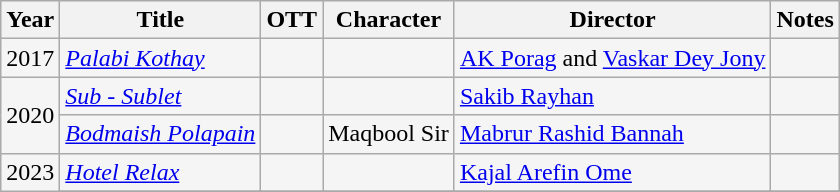<table class="wikitable sortable" style="background:#F5F5F5;">
<tr>
<th>Year</th>
<th>Title</th>
<th>OTT</th>
<th>Character</th>
<th>Director</th>
<th>Notes</th>
</tr>
<tr>
<td>2017</td>
<td><em><a href='#'>Palabi Kothay</a></em></td>
<td></td>
<td></td>
<td><a href='#'>AK Porag</a> and <a href='#'>Vaskar Dey Jony</a></td>
<td></td>
</tr>
<tr>
<td rowspan="2">2020</td>
<td><em><a href='#'>Sub - Sublet</a></em></td>
<td></td>
<td></td>
<td><a href='#'>Sakib Rayhan</a></td>
<td></td>
</tr>
<tr>
<td><em><a href='#'>Bodmaish Polapain</a></em></td>
<td></td>
<td>Maqbool Sir</td>
<td><a href='#'>Mabrur Rashid Bannah</a></td>
<td></td>
</tr>
<tr>
<td rowspan="2">2023</td>
<td><em><a href='#'>Hotel Relax</a></em></td>
<td></td>
<td></td>
<td><a href='#'>Kajal Arefin Ome</a></td>
<td></td>
</tr>
<tr>
</tr>
</table>
